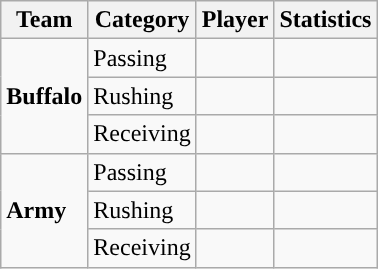<table class="wikitable" style="float: left;">
<tr>
<th>Team</th>
<th>Category</th>
<th>Player</th>
<th>Statistics</th>
</tr>
<tr>
<td rowspan=3><strong>Buffalo</strong></td>
<td>Passing</td>
<td></td>
<td></td>
</tr>
<tr>
<td>Rushing</td>
<td></td>
<td></td>
</tr>
<tr>
<td>Receiving</td>
<td></td>
<td></td>
</tr>
<tr>
<td rowspan=3><strong>Army</strong></td>
<td>Passing</td>
<td></td>
<td></td>
</tr>
<tr>
<td>Rushing</td>
<td></td>
<td></td>
</tr>
<tr>
<td>Receiving</td>
<td></td>
<td></td>
</tr>
</table>
